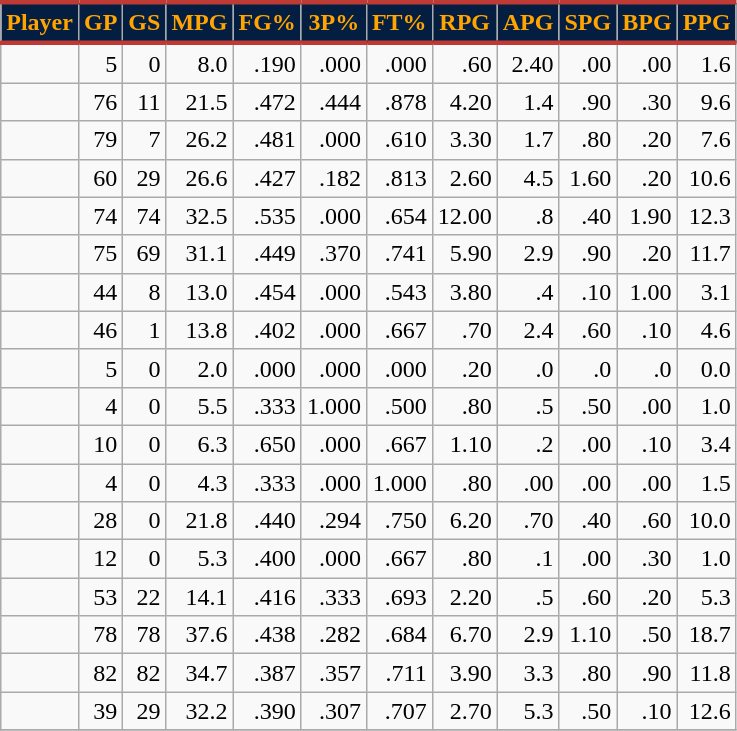<table class="wikitable sortable" style="text-align:right;">
<tr>
<th style="background:#041E42; color:#FFA400; border-top:#BE3A34 3px solid; border-bottom:#BE3A34 3px solid;">Player</th>
<th style="background:#041E42; color:#FFA400; border-top:#BE3A34 3px solid; border-bottom:#BE3A34 3px solid;">GP</th>
<th style="background:#041E42; color:#FFA400; border-top:#BE3A34 3px solid; border-bottom:#BE3A34 3px solid;">GS</th>
<th style="background:#041E42; color:#FFA400; border-top:#BE3A34 3px solid; border-bottom:#BE3A34 3px solid;">MPG</th>
<th style="background:#041E42; color:#FFA400; border-top:#BE3A34 3px solid; border-bottom:#BE3A34 3px solid;">FG%</th>
<th style="background:#041E42; color:#FFA400; border-top:#BE3A34 3px solid; border-bottom:#BE3A34 3px solid;">3P%</th>
<th style="background:#041E42; color:#FFA400; border-top:#BE3A34 3px solid; border-bottom:#BE3A34 3px solid;">FT%</th>
<th style="background:#041E42; color:#FFA400; border-top:#BE3A34 3px solid; border-bottom:#BE3A34 3px solid;">RPG</th>
<th style="background:#041E42; color:#FFA400; border-top:#BE3A34 3px solid; border-bottom:#BE3A34 3px solid;">APG</th>
<th style="background:#041E42; color:#FFA400; border-top:#BE3A34 3px solid; border-bottom:#BE3A34 3px solid;">SPG</th>
<th style="background:#041E42; color:#FFA400; border-top:#BE3A34 3px solid; border-bottom:#BE3A34 3px solid;">BPG</th>
<th style="background:#041E42; color:#FFA400; border-top:#BE3A34 3px solid; border-bottom:#BE3A34 3px solid;">PPG</th>
</tr>
<tr>
<td></td>
<td>5</td>
<td>0</td>
<td>8.0</td>
<td>.190</td>
<td>.000</td>
<td>.000</td>
<td>.60</td>
<td>2.40</td>
<td>.00</td>
<td>.00</td>
<td>1.6</td>
</tr>
<tr>
<td></td>
<td>76</td>
<td>11</td>
<td>21.5</td>
<td>.472</td>
<td>.444</td>
<td>.878</td>
<td>4.20</td>
<td>1.4</td>
<td>.90</td>
<td>.30</td>
<td>9.6</td>
</tr>
<tr>
<td></td>
<td>79</td>
<td>7</td>
<td>26.2</td>
<td>.481</td>
<td>.000</td>
<td>.610</td>
<td>3.30</td>
<td>1.7</td>
<td>.80</td>
<td>.20</td>
<td>7.6</td>
</tr>
<tr>
<td></td>
<td>60</td>
<td>29</td>
<td>26.6</td>
<td>.427</td>
<td>.182</td>
<td>.813</td>
<td>2.60</td>
<td>4.5</td>
<td>1.60</td>
<td>.20</td>
<td>10.6</td>
</tr>
<tr>
<td></td>
<td>74</td>
<td>74</td>
<td>32.5</td>
<td>.535</td>
<td>.000</td>
<td>.654</td>
<td>12.00</td>
<td>.8</td>
<td>.40</td>
<td>1.90</td>
<td>12.3</td>
</tr>
<tr>
<td></td>
<td>75</td>
<td>69</td>
<td>31.1</td>
<td>.449</td>
<td>.370</td>
<td>.741</td>
<td>5.90</td>
<td>2.9</td>
<td>.90</td>
<td>.20</td>
<td>11.7</td>
</tr>
<tr>
<td></td>
<td>44</td>
<td>8</td>
<td>13.0</td>
<td>.454</td>
<td>.000</td>
<td>.543</td>
<td>3.80</td>
<td>.4</td>
<td>.10</td>
<td>1.00</td>
<td>3.1</td>
</tr>
<tr>
<td></td>
<td>46</td>
<td>1</td>
<td>13.8</td>
<td>.402</td>
<td>.000</td>
<td>.667</td>
<td>.70</td>
<td>2.4</td>
<td>.60</td>
<td>.10</td>
<td>4.6</td>
</tr>
<tr>
<td></td>
<td>5</td>
<td>0</td>
<td>2.0</td>
<td>.000</td>
<td>.000</td>
<td>.000</td>
<td>.20</td>
<td>.0</td>
<td>.0</td>
<td>.0</td>
<td>0.0</td>
</tr>
<tr>
<td></td>
<td>4</td>
<td>0</td>
<td>5.5</td>
<td>.333</td>
<td>1.000</td>
<td>.500</td>
<td>.80</td>
<td>.5</td>
<td>.50</td>
<td>.00</td>
<td>1.0</td>
</tr>
<tr>
<td></td>
<td>10</td>
<td>0</td>
<td>6.3</td>
<td>.650</td>
<td>.000</td>
<td>.667</td>
<td>1.10</td>
<td>.2</td>
<td>.00</td>
<td>.10</td>
<td>3.4</td>
</tr>
<tr>
<td></td>
<td>4</td>
<td>0</td>
<td>4.3</td>
<td>.333</td>
<td>.000</td>
<td>1.000</td>
<td>.80</td>
<td>.00</td>
<td>.00</td>
<td>.00</td>
<td>1.5</td>
</tr>
<tr>
<td></td>
<td>28</td>
<td>0</td>
<td>21.8</td>
<td>.440</td>
<td>.294</td>
<td>.750</td>
<td>6.20</td>
<td>.70</td>
<td>.40</td>
<td>.60</td>
<td>10.0</td>
</tr>
<tr>
<td></td>
<td>12</td>
<td>0</td>
<td>5.3</td>
<td>.400</td>
<td>.000</td>
<td>.667</td>
<td>.80</td>
<td>.1</td>
<td>.00</td>
<td>.30</td>
<td>1.0</td>
</tr>
<tr>
<td></td>
<td>53</td>
<td>22</td>
<td>14.1</td>
<td>.416</td>
<td>.333</td>
<td>.693</td>
<td>2.20</td>
<td>.5</td>
<td>.60</td>
<td>.20</td>
<td>5.3</td>
</tr>
<tr>
<td></td>
<td>78</td>
<td>78</td>
<td>37.6</td>
<td>.438</td>
<td>.282</td>
<td>.684</td>
<td>6.70</td>
<td>2.9</td>
<td>1.10</td>
<td>.50</td>
<td>18.7</td>
</tr>
<tr>
<td></td>
<td>82</td>
<td>82</td>
<td>34.7</td>
<td>.387</td>
<td>.357</td>
<td>.711</td>
<td>3.90</td>
<td>3.3</td>
<td>.80</td>
<td>.90</td>
<td>11.8</td>
</tr>
<tr>
<td></td>
<td>39</td>
<td>29</td>
<td>32.2</td>
<td>.390</td>
<td>.307</td>
<td>.707</td>
<td>2.70</td>
<td>5.3</td>
<td>.50</td>
<td>.10</td>
<td>12.6</td>
</tr>
<tr>
</tr>
</table>
